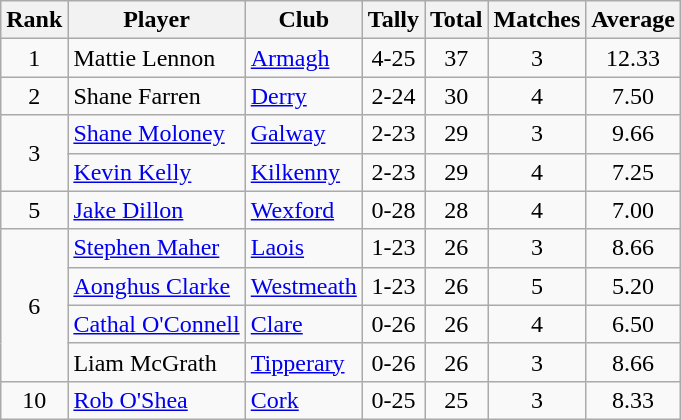<table class="wikitable">
<tr>
<th>Rank</th>
<th>Player</th>
<th>Club</th>
<th>Tally</th>
<th>Total</th>
<th>Matches</th>
<th>Average</th>
</tr>
<tr>
<td rowspan=1 align=center>1</td>
<td>Mattie Lennon</td>
<td><a href='#'>Armagh</a></td>
<td align=center>4-25</td>
<td align=center>37</td>
<td align=center>3</td>
<td align=center>12.33</td>
</tr>
<tr>
<td rowspan=1 align=center>2</td>
<td>Shane Farren</td>
<td><a href='#'>Derry</a></td>
<td align=center>2-24</td>
<td align=center>30</td>
<td align=center>4</td>
<td align=center>7.50</td>
</tr>
<tr>
<td rowspan=2 align=center>3</td>
<td><a href='#'>Shane Moloney</a></td>
<td><a href='#'>Galway</a></td>
<td align=center>2-23</td>
<td align=center>29</td>
<td align=center>3</td>
<td align=center>9.66</td>
</tr>
<tr>
<td><a href='#'>Kevin Kelly</a></td>
<td><a href='#'>Kilkenny</a></td>
<td align=center>2-23</td>
<td align=center>29</td>
<td align=center>4</td>
<td align=center>7.25</td>
</tr>
<tr>
<td rowspan=1 align=center>5</td>
<td><a href='#'>Jake Dillon</a></td>
<td><a href='#'>Wexford</a></td>
<td align=center>0-28</td>
<td align=center>28</td>
<td align=center>4</td>
<td align=center>7.00</td>
</tr>
<tr>
<td rowspan=4 align=center>6</td>
<td><a href='#'>Stephen Maher</a></td>
<td><a href='#'>Laois</a></td>
<td align=center>1-23</td>
<td align=center>26</td>
<td align=center>3</td>
<td align=center>8.66</td>
</tr>
<tr>
<td><a href='#'>Aonghus Clarke</a></td>
<td><a href='#'>Westmeath</a></td>
<td align=center>1-23</td>
<td align=center>26</td>
<td align=center>5</td>
<td align=center>5.20</td>
</tr>
<tr>
<td><a href='#'>Cathal O'Connell</a></td>
<td><a href='#'>Clare</a></td>
<td align=center>0-26</td>
<td align=center>26</td>
<td align=center>4</td>
<td align=center>6.50</td>
</tr>
<tr>
<td>Liam McGrath</td>
<td><a href='#'>Tipperary</a></td>
<td align=center>0-26</td>
<td align=center>26</td>
<td align=center>3</td>
<td align=center>8.66</td>
</tr>
<tr>
<td rowspan=1 align=center>10</td>
<td><a href='#'>Rob O'Shea</a></td>
<td><a href='#'>Cork</a></td>
<td align=center>0-25</td>
<td align=center>25</td>
<td align=center>3</td>
<td align=center>8.33</td>
</tr>
</table>
